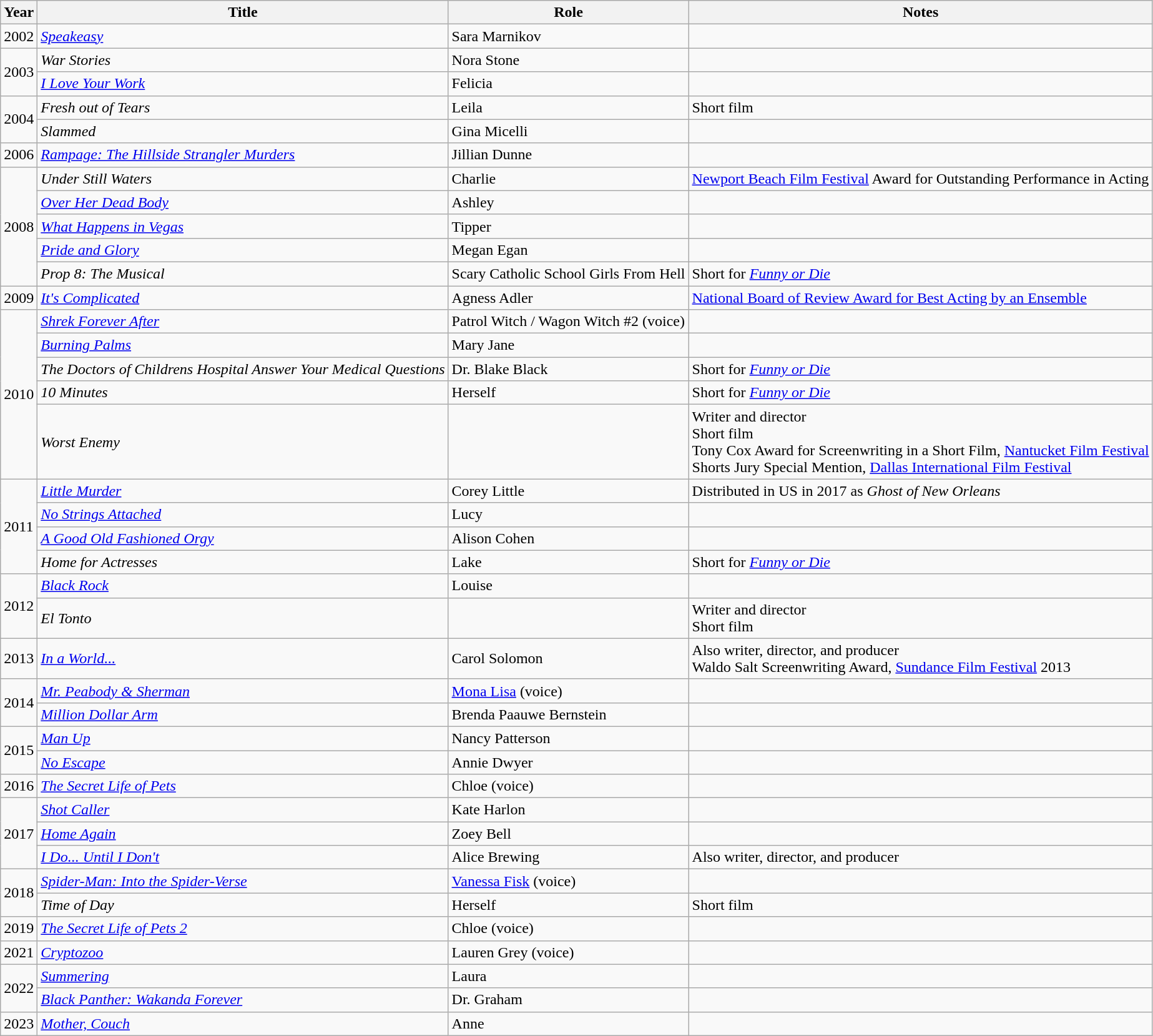<table class="wikitable sortable">
<tr>
<th scope="col">Year</th>
<th scope="col">Title</th>
<th scope="col">Role</th>
<th scope="col" class="unsortable">Notes</th>
</tr>
<tr>
<td>2002</td>
<td scope="row"><em><a href='#'>Speakeasy</a></em></td>
<td>Sara Marnikov</td>
<td></td>
</tr>
<tr>
<td rowspan=2>2003</td>
<td scope="row"><em>War Stories</em></td>
<td>Nora Stone</td>
<td></td>
</tr>
<tr>
<td scope="row"><em><a href='#'>I Love Your Work</a></em></td>
<td>Felicia</td>
<td></td>
</tr>
<tr>
<td rowspan=2>2004</td>
<td scope="row"><em>Fresh out of Tears</em></td>
<td>Leila</td>
<td>Short film</td>
</tr>
<tr>
<td scope="row"><em>Slammed</em></td>
<td>Gina Micelli</td>
<td></td>
</tr>
<tr>
<td>2006</td>
<td scope="row"><em><a href='#'>Rampage: The Hillside Strangler Murders</a></em></td>
<td>Jillian Dunne</td>
<td></td>
</tr>
<tr>
<td rowspan=5>2008</td>
<td scope="row"><em>Under Still Waters</em></td>
<td>Charlie</td>
<td><a href='#'>Newport Beach Film Festival</a> Award for Outstanding Performance in Acting</td>
</tr>
<tr>
<td scope="row"><em><a href='#'>Over Her Dead Body</a></em></td>
<td>Ashley</td>
<td></td>
</tr>
<tr>
<td scope="row"><em><a href='#'>What Happens in Vegas</a></em></td>
<td>Tipper</td>
<td></td>
</tr>
<tr>
<td scope="row"><em><a href='#'>Pride and Glory</a></em></td>
<td>Megan Egan</td>
<td></td>
</tr>
<tr>
<td scope="row"><em>Prop 8: The Musical</em></td>
<td>Scary Catholic School Girls From Hell</td>
<td>Short for <em><a href='#'>Funny or Die</a></em></td>
</tr>
<tr>
<td>2009</td>
<td scope="row"><em><a href='#'>It's Complicated</a></em></td>
<td>Agness Adler</td>
<td><a href='#'>National Board of Review Award for Best Acting by an Ensemble</a></td>
</tr>
<tr>
<td rowspan=5>2010</td>
<td scope="row"><em><a href='#'>Shrek Forever After</a></em></td>
<td>Patrol Witch / Wagon Witch #2 (voice)</td>
<td></td>
</tr>
<tr>
<td scope="row"><em><a href='#'>Burning Palms</a></em></td>
<td>Mary Jane</td>
<td></td>
</tr>
<tr>
<td scope="row"><em>The Doctors of Childrens Hospital Answer Your Medical Questions</em></td>
<td>Dr. Blake Black</td>
<td>Short for <em><a href='#'>Funny or Die</a></em></td>
</tr>
<tr>
<td scope="row"><em>10 Minutes</em></td>
<td>Herself</td>
<td>Short for <em><a href='#'>Funny or Die</a></em></td>
</tr>
<tr>
<td scope="row"><em>Worst Enemy</em></td>
<td></td>
<td>Writer and director<br>Short film<br>Tony Cox Award for Screenwriting in a Short Film, <a href='#'>Nantucket Film Festival</a><br>Shorts Jury Special Mention, <a href='#'>Dallas International Film Festival</a></td>
</tr>
<tr>
<td rowspan=4>2011</td>
<td scope="row"><em><a href='#'>Little Murder</a></em></td>
<td>Corey Little</td>
<td>Distributed in US in 2017 as <em>Ghost of New Orleans</em></td>
</tr>
<tr>
<td scope="row"><em><a href='#'>No Strings Attached</a></em></td>
<td>Lucy</td>
<td></td>
</tr>
<tr>
<td scope="row"><em><a href='#'>A Good Old Fashioned Orgy</a></em></td>
<td>Alison Cohen</td>
<td></td>
</tr>
<tr>
<td scope="row"><em>Home for Actresses</em></td>
<td>Lake</td>
<td>Short for <em><a href='#'>Funny or Die</a></em></td>
</tr>
<tr>
<td rowspan="2">2012</td>
<td scope="row"><em><a href='#'>Black Rock</a></em></td>
<td>Louise</td>
<td></td>
</tr>
<tr>
<td scope="row"><em>El Tonto</em></td>
<td></td>
<td>Writer and director<br>Short film</td>
</tr>
<tr>
<td>2013</td>
<td scope="row"><em><a href='#'>In a World...</a></em></td>
<td>Carol Solomon</td>
<td>Also writer, director, and producer<br>Waldo Salt Screenwriting Award, <a href='#'>Sundance Film Festival</a> 2013</td>
</tr>
<tr>
<td rowspan="2">2014</td>
<td scope="row"><em><a href='#'>Mr. Peabody & Sherman</a></em></td>
<td><a href='#'>Mona Lisa</a> (voice)</td>
<td></td>
</tr>
<tr>
<td scope="row"><em><a href='#'>Million Dollar Arm</a></em></td>
<td>Brenda Paauwe Bernstein</td>
<td></td>
</tr>
<tr>
<td rowspan="2">2015</td>
<td scope="row"><em><a href='#'>Man Up</a></em></td>
<td>Nancy Patterson</td>
<td></td>
</tr>
<tr>
<td scope="row"><em><a href='#'>No Escape</a></em></td>
<td>Annie Dwyer</td>
<td></td>
</tr>
<tr>
<td>2016</td>
<td scope="row"><em><a href='#'>The Secret Life of Pets</a></em></td>
<td>Chloe (voice)</td>
<td></td>
</tr>
<tr>
<td rowspan="3">2017</td>
<td scope="row"><em><a href='#'>Shot Caller</a></em></td>
<td>Kate Harlon</td>
<td></td>
</tr>
<tr>
<td scope="row"><em><a href='#'>Home Again</a></em></td>
<td>Zoey Bell</td>
<td></td>
</tr>
<tr>
<td scope="row"><em><a href='#'>I Do... Until I Don't</a></em></td>
<td>Alice Brewing</td>
<td>Also writer, director, and producer</td>
</tr>
<tr>
<td rowspan="2">2018</td>
<td scope="row"><em><a href='#'>Spider-Man: Into the Spider-Verse</a></em></td>
<td><a href='#'>Vanessa Fisk</a> (voice)</td>
<td></td>
</tr>
<tr>
<td scope="row"><em>Time of Day</em></td>
<td>Herself</td>
<td>Short film</td>
</tr>
<tr>
<td>2019</td>
<td scope="row"><em><a href='#'>The Secret Life of Pets 2</a></em></td>
<td>Chloe (voice)</td>
<td></td>
</tr>
<tr>
<td>2021</td>
<td scope="row"><em><a href='#'>Cryptozoo</a></em></td>
<td>Lauren Grey (voice)</td>
<td></td>
</tr>
<tr>
<td rowspan=2>2022</td>
<td scope="row"><em><a href='#'>Summering</a></em></td>
<td>Laura</td>
<td></td>
</tr>
<tr>
<td scope="row"><em><a href='#'>Black Panther: Wakanda Forever</a></em></td>
<td>Dr. Graham</td>
<td></td>
</tr>
<tr>
<td>2023</td>
<td scope="row"><em><a href='#'>Mother, Couch</a></em></td>
<td>Anne</td>
<td></td>
</tr>
</table>
